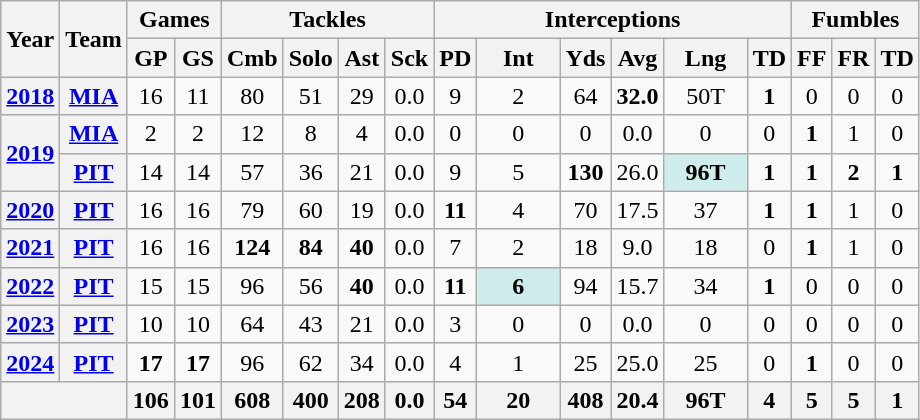<table class="wikitable" style="text-align:center">
<tr>
<th rowspan="2">Year</th>
<th rowspan="2">Team</th>
<th colspan="2">Games</th>
<th colspan="4">Tackles</th>
<th colspan="6">Interceptions</th>
<th colspan="3">Fumbles</th>
</tr>
<tr>
<th>GP</th>
<th>GS</th>
<th>Cmb</th>
<th>Solo</th>
<th>Ast</th>
<th>Sck</th>
<th>PD</th>
<th>Int</th>
<th>Yds</th>
<th>Avg</th>
<th>Lng</th>
<th>TD</th>
<th>FF</th>
<th>FR</th>
<th>TD</th>
</tr>
<tr>
<th><a href='#'>2018</a></th>
<th><a href='#'>MIA</a></th>
<td>16</td>
<td>11</td>
<td>80</td>
<td>51</td>
<td>29</td>
<td>0.0</td>
<td>9</td>
<td>2</td>
<td>64</td>
<td><strong>32.0</strong></td>
<td>50T</td>
<td><strong>1</strong></td>
<td>0</td>
<td>0</td>
<td>0</td>
</tr>
<tr>
<th rowspan="2"><a href='#'>2019</a></th>
<th><a href='#'>MIA</a></th>
<td>2</td>
<td>2</td>
<td>12</td>
<td>8</td>
<td>4</td>
<td>0.0</td>
<td>0</td>
<td>0</td>
<td>0</td>
<td>0.0</td>
<td>0</td>
<td>0</td>
<td><strong>1</strong></td>
<td>1</td>
<td>0</td>
</tr>
<tr>
<th><a href='#'>PIT</a></th>
<td>14</td>
<td>14</td>
<td>57</td>
<td>36</td>
<td>21</td>
<td>0.0</td>
<td>9</td>
<td>5</td>
<td><strong>130</strong></td>
<td>26.0</td>
<td style="background:#cfecec; width:3em;"><strong>96T</strong></td>
<td><strong>1</strong></td>
<td><strong>1</strong></td>
<td><strong>2</strong></td>
<td><strong>1</strong></td>
</tr>
<tr>
<th><a href='#'>2020</a></th>
<th><a href='#'>PIT</a></th>
<td>16</td>
<td>16</td>
<td>79</td>
<td>60</td>
<td>19</td>
<td>0.0</td>
<td><strong>11</strong></td>
<td>4</td>
<td>70</td>
<td>17.5</td>
<td>37</td>
<td><strong>1</strong></td>
<td><strong>1</strong></td>
<td>1</td>
<td>0</td>
</tr>
<tr>
<th><a href='#'>2021</a></th>
<th><a href='#'>PIT</a></th>
<td>16</td>
<td>16</td>
<td><strong>124</strong></td>
<td><strong>84</strong></td>
<td><strong>40</strong></td>
<td>0.0</td>
<td>7</td>
<td>2</td>
<td>18</td>
<td>9.0</td>
<td>18</td>
<td>0</td>
<td><strong>1</strong></td>
<td>1</td>
<td>0</td>
</tr>
<tr>
<th><a href='#'>2022</a></th>
<th><a href='#'>PIT</a></th>
<td>15</td>
<td>15</td>
<td>96</td>
<td>56</td>
<td><strong>40</strong></td>
<td>0.0</td>
<td><strong>11</strong></td>
<td style="background:#cfecec; width:3em;"><strong>6</strong></td>
<td>94</td>
<td>15.7</td>
<td>34</td>
<td><strong>1</strong></td>
<td>0</td>
<td>0</td>
<td>0</td>
</tr>
<tr>
<th><a href='#'>2023</a></th>
<th><a href='#'>PIT</a></th>
<td>10</td>
<td>10</td>
<td>64</td>
<td>43</td>
<td>21</td>
<td>0.0</td>
<td>3</td>
<td>0</td>
<td>0</td>
<td>0.0</td>
<td>0</td>
<td>0</td>
<td>0</td>
<td>0</td>
<td>0</td>
</tr>
<tr>
<th><a href='#'>2024</a></th>
<th><a href='#'>PIT</a></th>
<td><strong>17</strong></td>
<td><strong>17</strong></td>
<td>96</td>
<td>62</td>
<td>34</td>
<td>0.0</td>
<td>4</td>
<td>1</td>
<td>25</td>
<td>25.0</td>
<td>25</td>
<td>0</td>
<td><strong>1</strong></td>
<td>0</td>
<td>0</td>
</tr>
<tr>
<th colspan="2"></th>
<th>106</th>
<th>101</th>
<th>608</th>
<th>400</th>
<th>208</th>
<th>0.0</th>
<th>54</th>
<th>20</th>
<th>408</th>
<th>20.4</th>
<th>96T</th>
<th>4</th>
<th>5</th>
<th>5</th>
<th>1</th>
</tr>
</table>
